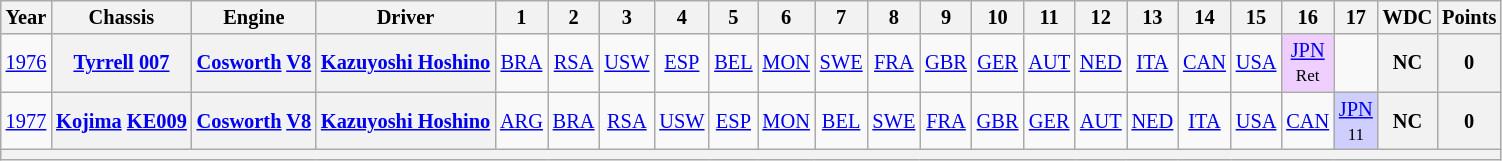<table class="wikitable" style="text-align:center; font-size:85%">
<tr>
<th>Year</th>
<th>Chassis</th>
<th>Engine</th>
<th>Driver</th>
<th>1</th>
<th>2</th>
<th>3</th>
<th>4</th>
<th>5</th>
<th>6</th>
<th>7</th>
<th>8</th>
<th>9</th>
<th>10</th>
<th>11</th>
<th>12</th>
<th>13</th>
<th>14</th>
<th>15</th>
<th>16</th>
<th>17</th>
<th>WDC</th>
<th>Points</th>
</tr>
<tr>
<td><a href='#'>1976</a></td>
<th><a href='#'>Tyrrell</a> <a href='#'>007</a></th>
<th><a href='#'>Cosworth</a> <a href='#'>V8</a></th>
<th><a href='#'>Kazuyoshi Hoshino</a></th>
<td><a href='#'>BRA</a></td>
<td><a href='#'>RSA</a></td>
<td><a href='#'>USW</a></td>
<td><a href='#'>ESP</a></td>
<td><a href='#'>BEL</a></td>
<td><a href='#'>MON</a></td>
<td><a href='#'>SWE</a></td>
<td><a href='#'>FRA</a></td>
<td><a href='#'>GBR</a></td>
<td><a href='#'>GER</a></td>
<td><a href='#'>AUT</a></td>
<td><a href='#'>NED</a></td>
<td><a href='#'>ITA</a></td>
<td><a href='#'>CAN</a></td>
<td><a href='#'>USA</a></td>
<td style="background:#EFCFFF;"><a href='#'>JPN</a><br><small>Ret</small></td>
<td></td>
<th>NC</th>
<th>0</th>
</tr>
<tr>
<td><a href='#'>1977</a></td>
<th><a href='#'>Kojima</a> <a href='#'>KE009</a></th>
<th><a href='#'>Cosworth</a> <a href='#'>V8</a></th>
<th><a href='#'>Kazuyoshi Hoshino</a></th>
<td><a href='#'>ARG</a></td>
<td><a href='#'>BRA</a></td>
<td><a href='#'>RSA</a></td>
<td><a href='#'>USW</a></td>
<td><a href='#'>ESP</a></td>
<td><a href='#'>MON</a></td>
<td><a href='#'>BEL</a></td>
<td><a href='#'>SWE</a></td>
<td><a href='#'>FRA</a></td>
<td><a href='#'>GBR</a></td>
<td><a href='#'>GER</a></td>
<td><a href='#'>AUT</a></td>
<td><a href='#'>NED</a></td>
<td><a href='#'>ITA</a></td>
<td><a href='#'>USA</a></td>
<td><a href='#'>CAN</a></td>
<td style="background:#CFCFFF;"><a href='#'>JPN</a><br><small>11</small></td>
<th>NC</th>
<th>0</th>
</tr>
<tr>
<th colspan="23"></th>
</tr>
</table>
